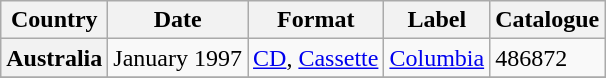<table class="wikitable plainrowheaders">
<tr>
<th scope="col">Country</th>
<th scope="col">Date</th>
<th scope="col">Format</th>
<th scope="col">Label</th>
<th scope="col">Catalogue</th>
</tr>
<tr>
<th scope="row">Australia</th>
<td>January 1997</td>
<td><a href='#'>CD</a>, <a href='#'>Cassette</a></td>
<td><a href='#'>Columbia</a></td>
<td>486872</td>
</tr>
<tr>
</tr>
</table>
